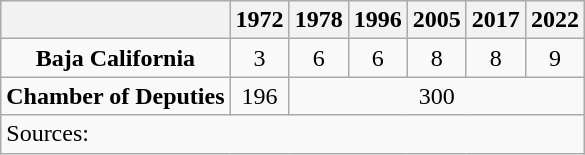<table class="wikitable" style="text-align: center">
<tr>
<th></th>
<th>1972</th>
<th>1978</th>
<th>1996</th>
<th>2005</th>
<th>2017</th>
<th>2022</th>
</tr>
<tr>
<td><strong>Baja California</strong></td>
<td>3</td>
<td>6</td>
<td>6</td>
<td>8</td>
<td>8</td>
<td>9</td>
</tr>
<tr>
<td><strong>Chamber of Deputies</strong></td>
<td>196</td>
<td colspan=5>300</td>
</tr>
<tr>
<td colspan=7 style="text-align: left">Sources: </td>
</tr>
</table>
